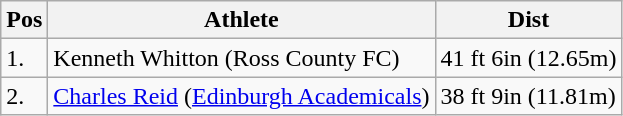<table class="wikitable">
<tr>
<th>Pos</th>
<th>Athlete</th>
<th>Dist</th>
</tr>
<tr>
<td>1.</td>
<td>Kenneth Whitton (Ross County FC)</td>
<td>41 ft 6in (12.65m)</td>
</tr>
<tr>
<td>2.</td>
<td><a href='#'>Charles Reid</a> (<a href='#'>Edinburgh Academicals</a>)</td>
<td>38 ft 9in (11.81m)</td>
</tr>
</table>
